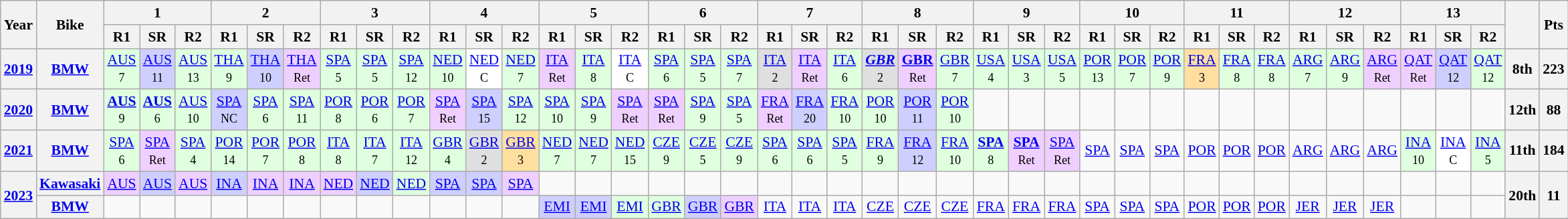<table class="wikitable" style="text-align:center; font-size:90%">
<tr>
<th valign="middle" rowspan=2>Year</th>
<th valign="middle" rowspan=2>Bike</th>
<th colspan=3>1</th>
<th colspan=3>2</th>
<th colspan=3>3</th>
<th colspan=3>4</th>
<th colspan=3>5</th>
<th colspan=3>6</th>
<th colspan=3>7</th>
<th colspan=3>8</th>
<th colspan=3>9</th>
<th colspan=3>10</th>
<th colspan=3>11</th>
<th colspan=3>12</th>
<th colspan=3>13</th>
<th rowspan=2></th>
<th rowspan=2>Pts</th>
</tr>
<tr>
<th>R1</th>
<th>SR</th>
<th>R2</th>
<th>R1</th>
<th>SR</th>
<th>R2</th>
<th>R1</th>
<th>SR</th>
<th>R2</th>
<th>R1</th>
<th>SR</th>
<th>R2</th>
<th>R1</th>
<th>SR</th>
<th>R2</th>
<th>R1</th>
<th>SR</th>
<th>R2</th>
<th>R1</th>
<th>SR</th>
<th>R2</th>
<th>R1</th>
<th>SR</th>
<th>R2</th>
<th>R1</th>
<th>SR</th>
<th>R2</th>
<th>R1</th>
<th>SR</th>
<th>R2</th>
<th>R1</th>
<th>SR</th>
<th>R2</th>
<th>R1</th>
<th>SR</th>
<th>R2</th>
<th>R1</th>
<th>SR</th>
<th>R2</th>
</tr>
<tr>
<th><a href='#'>2019</a></th>
<th><a href='#'>BMW</a></th>
<td style="background:#dfffdf;"><a href='#'>AUS</a><br><small>7</small></td>
<td style="background:#CFCFFF;"><a href='#'>AUS</a><br><small>11</small></td>
<td style="background:#DFFFDF;"><a href='#'>AUS</a><br><small>13</small></td>
<td style="background:#dfffdf;"><a href='#'>THA</a><br><small>9</small></td>
<td style="background:#CFCFFF;"><a href='#'>THA</a><br><small>10</small></td>
<td style="background:#EFCFFF;"><a href='#'>THA</a><br><small>Ret</small></td>
<td style="background:#dfffdf;"><a href='#'>SPA</a><br><small>5</small></td>
<td style="background:#dfffdf;"><a href='#'>SPA</a><br><small>5</small></td>
<td style="background:#DFFFDF;"><a href='#'>SPA</a><br><small>12</small></td>
<td style="background:#dfffdf;"><a href='#'>NED</a><br><small>10</small></td>
<td style="background:#FFFFFF;"><a href='#'>NED</a><br><small>C</small></td>
<td style="background:#dfffdf;"><a href='#'>NED</a><br><small>7</small></td>
<td style="background:#EFCFFF;"><a href='#'>ITA</a><br><small>Ret</small></td>
<td style="background:#dfffdf;"><a href='#'>ITA</a><br><small>8</small></td>
<td style="background:#FFFFFF;"><a href='#'>ITA</a><br><small>C</small></td>
<td style="background:#dfffdf;"><a href='#'>SPA</a><br><small>6</small></td>
<td style="background:#dfffdf;"><a href='#'>SPA</a><br><small>5</small></td>
<td style="background:#dfffdf;"><a href='#'>SPA</a><br><small>7</small></td>
<td style="background:#dfdfdf;"><a href='#'>ITA</a><br><small>2</small></td>
<td style="background:#EFCFFF;"><a href='#'>ITA</a><br><small>Ret</small></td>
<td style="background:#dfffdf;"><a href='#'>ITA</a><br><small>6</small></td>
<td style="background:#dfdfdf;"><strong><em><a href='#'>GBR</a></em></strong><br><small>2</small></td>
<td style="background:#EFCFFF;"><strong><a href='#'>GBR</a></strong><br><small>Ret</small></td>
<td style="background:#dfffdf;"><a href='#'>GBR</a><br><small>7</small></td>
<td style="background:#dfffdf;"><a href='#'>USA</a><br><small>4</small></td>
<td style="background:#dfffdf;"><a href='#'>USA</a><br><small>3</small></td>
<td style="background:#dfffdf;"><a href='#'>USA</a><br><small>5</small></td>
<td style="background:#DFFFDF;"><a href='#'>POR</a><br><small>13</small></td>
<td style="background:#dfffdf;"><a href='#'>POR</a><br><small>7</small></td>
<td style="background:#dfffdf;"><a href='#'>POR</a><br><small>9</small></td>
<td style="background:#ffdf9f;"><a href='#'>FRA</a><br><small>3</small></td>
<td style="background:#dfffdf;"><a href='#'>FRA</a><br><small>8</small></td>
<td style="background:#dfffdf;"><a href='#'>FRA</a><br><small>8</small></td>
<td style="background:#dfffdf;"><a href='#'>ARG</a><br><small>7</small></td>
<td style="background:#dfffdf;"><a href='#'>ARG</a><br><small>9</small></td>
<td style="background:#EFCFFF;"><a href='#'>ARG</a><br><small>Ret</small></td>
<td style="background:#EFCFFF;"><a href='#'>QAT</a><br><small>Ret</small></td>
<td style="background:#CFCFFF;"><a href='#'>QAT</a><br><small>12</small></td>
<td style="background:#DFFFDF;"><a href='#'>QAT</a><br><small>12</small></td>
<th>8th</th>
<th>223</th>
</tr>
<tr>
<th><a href='#'>2020</a></th>
<th><a href='#'>BMW</a></th>
<td style="background:#dfffdf;"><strong><a href='#'>AUS</a></strong><br><small>9</small></td>
<td style="background:#dfffdf;"><strong><a href='#'>AUS</a></strong><br><small>6</small></td>
<td style="background:#dfffdf;"><a href='#'>AUS</a><br><small>10</small></td>
<td style="background:#CFCFFF;"><a href='#'>SPA</a><br><small>NC</small></td>
<td style="background:#dfffdf;"><a href='#'>SPA</a><br><small>6</small></td>
<td style="background:#dfffdf;"><a href='#'>SPA</a><br><small>11</small></td>
<td style="background:#dfffdf;"><a href='#'>POR</a><br><small>8</small></td>
<td style="background:#dfffdf;"><a href='#'>POR</a><br><small>6</small></td>
<td style="background:#dfffdf;"><a href='#'>POR</a><br><small>7</small></td>
<td style="background:#EFCFFF;"><a href='#'>SPA</a><br><small>Ret</small></td>
<td style="background:#CFCFFF;"><a href='#'>SPA</a><br><small>15</small></td>
<td style="background:#dfffdf;"><a href='#'>SPA</a><br><small>12</small></td>
<td style="background:#dfffdf;"><a href='#'>SPA</a><br><small>10</small></td>
<td style="background:#dfffdf;"><a href='#'>SPA</a><br><small>9</small></td>
<td style="background:#EFCFFF;"><a href='#'>SPA</a><br><small>Ret</small></td>
<td style="background:#EFCFFF;"><a href='#'>SPA</a><br><small>Ret</small></td>
<td style="background:#dfffdf;"><a href='#'>SPA</a><br><small>9</small></td>
<td style="background:#dfffdf;"><a href='#'>SPA</a><br><small>5</small></td>
<td style="background:#EFCFFF;"><a href='#'>FRA</a><br><small>Ret</small></td>
<td style="background:#CFCFFF;"><a href='#'>FRA</a><br><small>20</small></td>
<td style="background:#dfffdf;"><a href='#'>FRA</a><br><small>10</small></td>
<td style="background:#dfffdf;"><a href='#'>POR</a><br><small>10</small></td>
<td style="background:#CFCFFF;"><a href='#'>POR</a><br><small>11</small></td>
<td style="background:#dfffdf;"><a href='#'>POR</a><br><small>10</small></td>
<td></td>
<td></td>
<td></td>
<td></td>
<td></td>
<td></td>
<td></td>
<td></td>
<td></td>
<td></td>
<td></td>
<td></td>
<td></td>
<td></td>
<td></td>
<th>12th</th>
<th>88</th>
</tr>
<tr>
<th><a href='#'>2021</a></th>
<th><a href='#'>BMW</a></th>
<td style="background:#dfffdf;"><a href='#'>SPA</a><br><small>6</small></td>
<td style="background:#efcfff;"><a href='#'>SPA</a><br><small>Ret</small></td>
<td style="background:#dfffdf;"><a href='#'>SPA</a><br><small>4</small></td>
<td style="background:#dfffdf;"><a href='#'>POR</a><br><small>14</small></td>
<td style="background:#dfffdf;"><a href='#'>POR</a><br><small>7</small></td>
<td style="background:#dfffdf;"><a href='#'>POR</a><br><small>8</small></td>
<td style="background:#dfffdf;"><a href='#'>ITA</a><br><small>8</small></td>
<td style="background:#dfffdf;"><a href='#'>ITA</a><br><small>7</small></td>
<td style="background:#dfffdf;"><a href='#'>ITA</a><br><small>12</small></td>
<td style="background:#dfffdf;"><a href='#'>GBR</a><br><small>4</small></td>
<td style="background:#dfdfdf;"><a href='#'>GBR</a><br><small>2</small></td>
<td style="background:#ffdf9f;"><a href='#'>GBR</a><br><small>3</small></td>
<td style="background:#dfffdf;"><a href='#'>NED</a><br><small>7</small></td>
<td style="background:#dfffdf;"><a href='#'>NED</a><br><small>7</small></td>
<td style="background:#dfffdf;"><a href='#'>NED</a><br><small>15</small></td>
<td style="background:#dfffdf;"><a href='#'>CZE</a><br><small>9</small></td>
<td style="background:#dfffdf;"><a href='#'>CZE</a><br><small>5</small></td>
<td style="background:#dfffdf;"><a href='#'>CZE</a><br><small>9</small></td>
<td style="background:#dfffdf;"><a href='#'>SPA</a><br><small>6</small></td>
<td style="background:#dfffdf;"><a href='#'>SPA</a><br><small>6</small></td>
<td style="background:#dfffdf;"><a href='#'>SPA</a><br><small>5</small></td>
<td style="background:#dfffdf;"><a href='#'>FRA</a><br><small>9</small></td>
<td style="background:#CFCFFF;"><a href='#'>FRA</a><br><small>12</small></td>
<td style="background:#dfffdf;"><a href='#'>FRA</a><br><small>10</small></td>
<td style="background:#dfffdf;"><strong><a href='#'>SPA</a></strong><br><small>8</small></td>
<td style="background:#efcfff;"><strong><a href='#'>SPA</a></strong><br><small>Ret</small></td>
<td style="background:#efcfff;"><a href='#'>SPA</a><br><small>Ret</small></td>
<td><a href='#'>SPA</a></td>
<td><a href='#'>SPA</a></td>
<td><a href='#'>SPA</a></td>
<td><a href='#'>POR</a></td>
<td><a href='#'>POR</a></td>
<td><a href='#'>POR</a></td>
<td><a href='#'>ARG</a></td>
<td><a href='#'>ARG</a></td>
<td><a href='#'>ARG</a></td>
<td style="background:#dfffdf;"><a href='#'>INA</a><br><small>10</small></td>
<td style="background:#ffffff;"><a href='#'>INA</a><br><small>C</small></td>
<td style="background:#dfffdf;"><a href='#'>INA</a><br><small>5</small></td>
<th>11th</th>
<th>184</th>
</tr>
<tr>
<th rowspan=2><a href='#'>2023</a></th>
<th><a href='#'>Kawasaki</a></th>
<td style="background:#efcfff;"><a href='#'>AUS</a><br></td>
<td style="background:#cfcfff;"><a href='#'>AUS</a><br></td>
<td style="background:#efcfff;"><a href='#'>AUS</a><br></td>
<td style="background:#cfcfff;"><a href='#'>INA</a><br></td>
<td style="background:#efcfff;"><a href='#'>INA</a><br></td>
<td style="background:#efcfff;"><a href='#'>INA</a><br></td>
<td style="background:#efcfff;"><a href='#'>NED</a><br></td>
<td style="background:#cfcfff;"><a href='#'>NED</a><br></td>
<td style="background:#dfffdf;"><a href='#'>NED</a><br></td>
<td style="background:#cfcfff;"><a href='#'>SPA</a><br></td>
<td style="background:#cfcfff;"><a href='#'>SPA</a><br></td>
<td style="background:#efcfff;"><a href='#'>SPA</a><br></td>
<td></td>
<td></td>
<td></td>
<td></td>
<td></td>
<td></td>
<td></td>
<td></td>
<td></td>
<td></td>
<td></td>
<td></td>
<td></td>
<td></td>
<td></td>
<td></td>
<td></td>
<td></td>
<td></td>
<td></td>
<td></td>
<td></td>
<td></td>
<td></td>
<td></td>
<td></td>
<td></td>
<th rowspan=2>20th</th>
<th rowspan=2>11</th>
</tr>
<tr>
<th><a href='#'>BMW</a></th>
<td></td>
<td></td>
<td></td>
<td></td>
<td></td>
<td></td>
<td></td>
<td></td>
<td></td>
<td></td>
<td></td>
<td></td>
<td style="background:#cfcfff;"><a href='#'>EMI</a><br></td>
<td style="background:#cfcfff;"><a href='#'>EMI</a><br></td>
<td style="background:#dfffdf;"><a href='#'>EMI</a><br></td>
<td style="background:#dfffdf;"><a href='#'>GBR</a><br></td>
<td style="background:#cfcfff;"><a href='#'>GBR</a><br></td>
<td style="background:#efcfff;"><a href='#'>GBR</a><br></td>
<td style="background:#;"><a href='#'>ITA</a><br></td>
<td style="background:#;"><a href='#'>ITA</a><br></td>
<td style="background:#;"><a href='#'>ITA</a><br></td>
<td style="background:#;"><a href='#'>CZE</a><br></td>
<td style="background:#;"><a href='#'>CZE</a><br></td>
<td style="background:#;"><a href='#'>CZE</a><br></td>
<td style="background:#;"><a href='#'>FRA</a><br></td>
<td style="background:#;"><a href='#'>FRA</a><br></td>
<td style="background:#;"><a href='#'>FRA</a><br></td>
<td style="background:#;"><a href='#'>SPA</a><br></td>
<td style="background:#;"><a href='#'>SPA</a><br></td>
<td style="background:#;"><a href='#'>SPA</a><br></td>
<td style="background:#;"><a href='#'>POR</a><br></td>
<td style="background:#;"><a href='#'>POR</a><br></td>
<td style="background:#;"><a href='#'>POR</a><br></td>
<td style="background:#;"><a href='#'>JER</a><br></td>
<td style="background:#;"><a href='#'>JER</a><br></td>
<td style="background:#;"><a href='#'>JER</a><br></td>
<td></td>
<td></td>
<td></td>
</tr>
</table>
